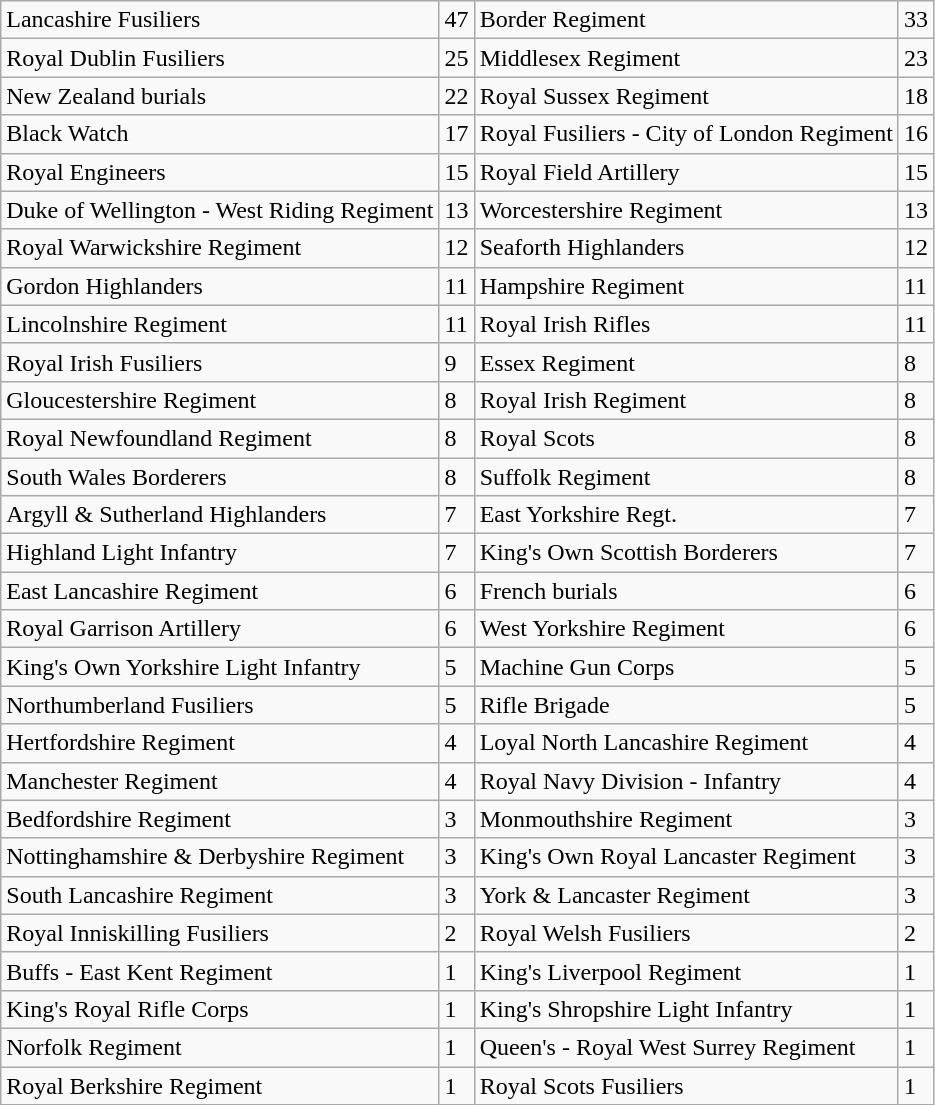<table class="wikitable">
<tr>
<td>Lancashire Fusiliers</td>
<td>47</td>
<td>Border Regiment</td>
<td>33</td>
</tr>
<tr>
<td>Royal Dublin Fusiliers</td>
<td>25</td>
<td>Middlesex Regiment</td>
<td>23</td>
</tr>
<tr>
<td>New Zealand burials</td>
<td>22</td>
<td>Royal Sussex Regiment</td>
<td>18</td>
</tr>
<tr>
<td>Black Watch</td>
<td>17</td>
<td>Royal Fusiliers - City of London Regiment</td>
<td>16</td>
</tr>
<tr>
<td>Royal Engineers</td>
<td>15</td>
<td>Royal Field Artillery</td>
<td>15</td>
</tr>
<tr>
<td>Duke of Wellington - West Riding Regiment</td>
<td>13</td>
<td>Worcestershire Regiment</td>
<td>13</td>
</tr>
<tr>
<td>Royal Warwickshire Regiment</td>
<td>12</td>
<td>Seaforth Highlanders</td>
<td>12</td>
</tr>
<tr>
<td>Gordon Highlanders</td>
<td>11</td>
<td>Hampshire Regiment</td>
<td>11</td>
</tr>
<tr>
<td>Lincolnshire Regiment</td>
<td>11</td>
<td>Royal Irish Rifles</td>
<td>11</td>
</tr>
<tr>
<td>Royal Irish Fusiliers</td>
<td>9</td>
<td>Essex Regiment</td>
<td>8</td>
</tr>
<tr>
<td>Gloucestershire Regiment</td>
<td>8</td>
<td>Royal Irish Regiment</td>
<td>8</td>
</tr>
<tr>
<td>Royal Newfoundland Regiment</td>
<td>8</td>
<td>Royal Scots</td>
<td>8</td>
</tr>
<tr>
<td>South Wales Borderers</td>
<td>8</td>
<td>Suffolk Regiment</td>
<td>8</td>
</tr>
<tr>
<td>Argyll & Sutherland Highlanders</td>
<td>7</td>
<td>East Yorkshire Regt.</td>
<td>7</td>
</tr>
<tr>
<td>Highland Light Infantry</td>
<td>7</td>
<td>King's Own Scottish Borderers</td>
<td>7</td>
</tr>
<tr>
<td>East Lancashire Regiment</td>
<td>6</td>
<td>French burials</td>
<td>6</td>
</tr>
<tr>
<td>Royal Garrison Artillery</td>
<td>6</td>
<td>West Yorkshire Regiment</td>
<td>6</td>
</tr>
<tr>
<td>King's Own Yorkshire Light Infantry</td>
<td>5</td>
<td>Machine Gun Corps</td>
<td>5</td>
</tr>
<tr>
<td>Northumberland Fusiliers</td>
<td>5</td>
<td>Rifle Brigade</td>
<td>5</td>
</tr>
<tr>
<td>Hertfordshire Regiment</td>
<td>4</td>
<td>Loyal North Lancashire Regiment</td>
<td>4</td>
</tr>
<tr>
<td>Manchester Regiment</td>
<td>4</td>
<td>Royal Navy Division - Infantry</td>
<td>4</td>
</tr>
<tr>
<td>Bedfordshire Regiment</td>
<td>3</td>
<td>Monmouthshire Regiment</td>
<td>3</td>
</tr>
<tr>
<td>Nottinghamshire & Derbyshire Regiment</td>
<td>3</td>
<td>King's Own Royal Lancaster Regiment</td>
<td>3</td>
</tr>
<tr>
<td>South Lancashire Regiment</td>
<td>3</td>
<td>York & Lancaster Regiment</td>
<td>3</td>
</tr>
<tr>
<td>Royal Inniskilling Fusiliers</td>
<td>2</td>
<td>Royal Welsh Fusiliers</td>
<td>2</td>
</tr>
<tr>
<td>Buffs - East Kent Regiment</td>
<td>1</td>
<td>King's Liverpool Regiment</td>
<td>1</td>
</tr>
<tr>
<td>King's Royal Rifle Corps</td>
<td>1</td>
<td>King's Shropshire Light Infantry</td>
<td>1</td>
</tr>
<tr>
<td>Norfolk Regiment</td>
<td>1</td>
<td>Queen's - Royal West Surrey Regiment</td>
<td>1</td>
</tr>
<tr>
<td>Royal Berkshire Regiment</td>
<td>1</td>
<td>Royal Scots Fusiliers</td>
<td>1</td>
</tr>
</table>
